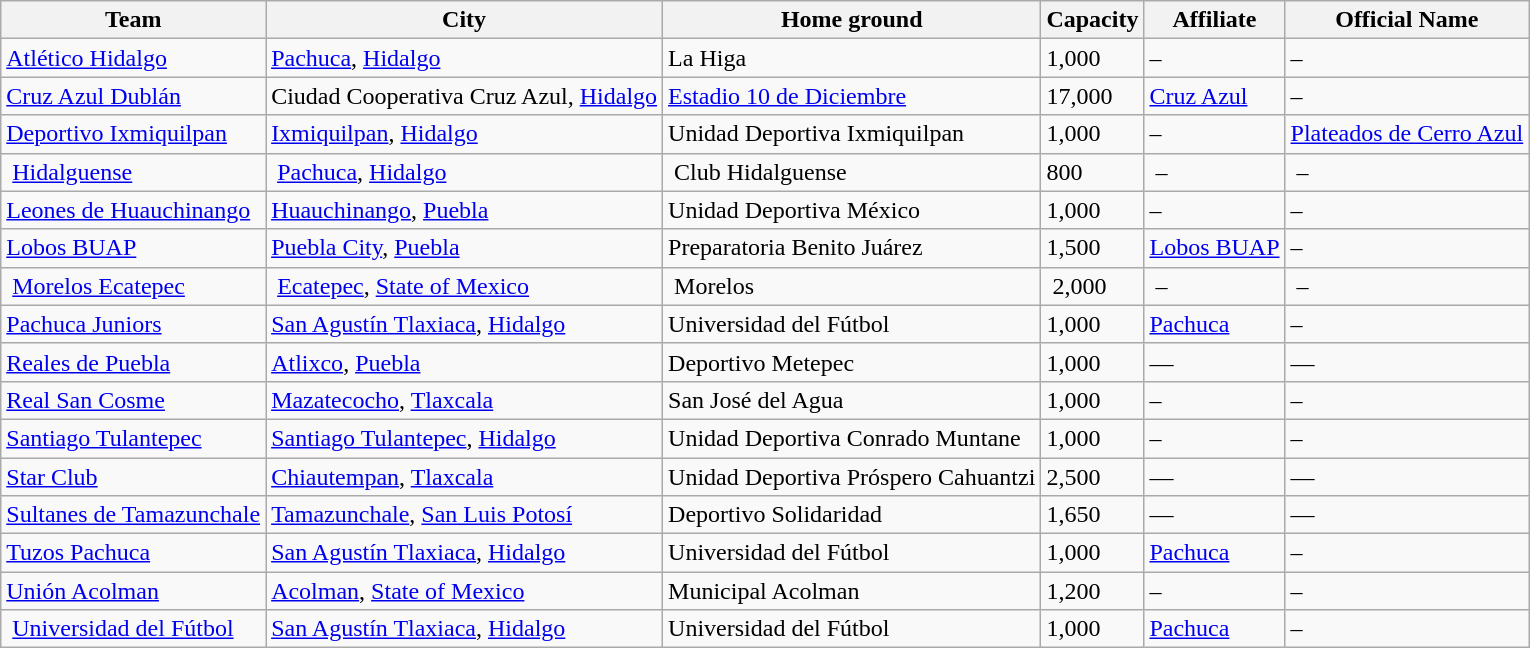<table class="wikitable sortable">
<tr>
<th>Team</th>
<th>City</th>
<th>Home ground</th>
<th>Capacity</th>
<th>Affiliate</th>
<th>Official Name</th>
</tr>
<tr>
<td><a href='#'>Atlético Hidalgo</a></td>
<td><a href='#'>Pachuca</a>, <a href='#'>Hidalgo</a></td>
<td>La Higa</td>
<td>1,000</td>
<td>–</td>
<td>–</td>
</tr>
<tr>
<td><a href='#'>Cruz Azul Dublán</a></td>
<td>Ciudad Cooperativa Cruz Azul, <a href='#'>Hidalgo</a></td>
<td><a href='#'>Estadio 10 de Diciembre</a></td>
<td>17,000</td>
<td><a href='#'>Cruz Azul</a></td>
<td>–</td>
</tr>
<tr>
<td><a href='#'>Deportivo Ixmiquilpan</a></td>
<td><a href='#'>Ixmiquilpan</a>, <a href='#'>Hidalgo</a></td>
<td>Unidad Deportiva Ixmiquilpan</td>
<td>1,000</td>
<td>–</td>
<td><a href='#'>Plateados de Cerro Azul</a></td>
</tr>
<tr>
<td> <a href='#'>Hidalguense</a> </td>
<td> <a href='#'>Pachuca</a>, <a href='#'>Hidalgo</a></td>
<td> Club Hidalguense</td>
<td>800</td>
<td> – </td>
<td> –</td>
</tr>
<tr>
<td><a href='#'>Leones de Huauchinango</a></td>
<td><a href='#'>Huauchinango</a>, <a href='#'>Puebla</a></td>
<td>Unidad Deportiva México</td>
<td>1,000</td>
<td>–</td>
<td>–</td>
</tr>
<tr>
<td><a href='#'>Lobos BUAP</a></td>
<td><a href='#'>Puebla City</a>, <a href='#'>Puebla</a></td>
<td>Preparatoria Benito Juárez</td>
<td>1,500</td>
<td><a href='#'>Lobos BUAP</a></td>
<td>–</td>
</tr>
<tr>
<td> <a href='#'>Morelos Ecatepec</a> </td>
<td> <a href='#'>Ecatepec</a>, <a href='#'>State of Mexico</a> </td>
<td> Morelos </td>
<td> 2,000</td>
<td> – </td>
<td> –</td>
</tr>
<tr>
<td><a href='#'>Pachuca Juniors</a></td>
<td><a href='#'>San Agustín Tlaxiaca</a>, <a href='#'>Hidalgo</a></td>
<td>Universidad del Fútbol</td>
<td>1,000</td>
<td><a href='#'>Pachuca</a></td>
<td>–</td>
</tr>
<tr>
<td><a href='#'>Reales de Puebla</a></td>
<td><a href='#'>Atlixco</a>, <a href='#'>Puebla</a></td>
<td>Deportivo Metepec</td>
<td>1,000</td>
<td>—</td>
<td>—</td>
</tr>
<tr>
<td><a href='#'>Real San Cosme</a></td>
<td><a href='#'>Mazatecocho</a>, <a href='#'>Tlaxcala</a></td>
<td>San José del Agua</td>
<td>1,000</td>
<td>–</td>
<td>–</td>
</tr>
<tr>
<td><a href='#'>Santiago Tulantepec</a></td>
<td><a href='#'>Santiago Tulantepec</a>, <a href='#'>Hidalgo</a></td>
<td>Unidad Deportiva Conrado Muntane</td>
<td>1,000</td>
<td>–</td>
<td>–</td>
</tr>
<tr>
<td><a href='#'>Star Club</a></td>
<td><a href='#'>Chiautempan</a>, <a href='#'>Tlaxcala</a></td>
<td>Unidad Deportiva Próspero Cahuantzi</td>
<td>2,500</td>
<td>—</td>
<td>—</td>
</tr>
<tr>
<td><a href='#'>Sultanes de Tamazunchale</a></td>
<td><a href='#'>Tamazunchale</a>, <a href='#'>San Luis Potosí</a></td>
<td>Deportivo Solidaridad</td>
<td>1,650</td>
<td>—</td>
<td>—</td>
</tr>
<tr>
<td><a href='#'>Tuzos Pachuca</a></td>
<td><a href='#'>San Agustín Tlaxiaca</a>, <a href='#'>Hidalgo</a></td>
<td>Universidad del Fútbol</td>
<td>1,000</td>
<td><a href='#'>Pachuca</a></td>
<td>–</td>
</tr>
<tr>
<td><a href='#'>Unión Acolman</a></td>
<td><a href='#'>Acolman</a>, <a href='#'>State of Mexico</a></td>
<td>Municipal Acolman</td>
<td>1,200</td>
<td>–</td>
<td>–</td>
</tr>
<tr>
<td> <a href='#'>Universidad del Fútbol</a> </td>
<td><a href='#'>San Agustín Tlaxiaca</a>, <a href='#'>Hidalgo</a></td>
<td>Universidad del Fútbol</td>
<td>1,000</td>
<td><a href='#'>Pachuca</a></td>
<td>–</td>
</tr>
</table>
